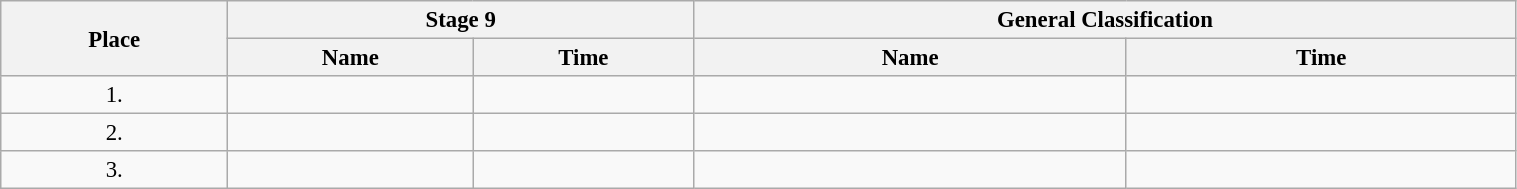<table class=wikitable style="font-size:95%" width="80%">
<tr>
<th rowspan="2">Place</th>
<th colspan="2">Stage 9</th>
<th colspan="2">General Classification</th>
</tr>
<tr>
<th>Name</th>
<th>Time</th>
<th>Name</th>
<th>Time</th>
</tr>
<tr>
<td align="center">1.</td>
<td></td>
<td></td>
<td></td>
<td></td>
</tr>
<tr>
<td align="center">2.</td>
<td></td>
<td></td>
<td></td>
<td></td>
</tr>
<tr>
<td align="center">3.</td>
<td></td>
<td></td>
<td></td>
<td></td>
</tr>
</table>
